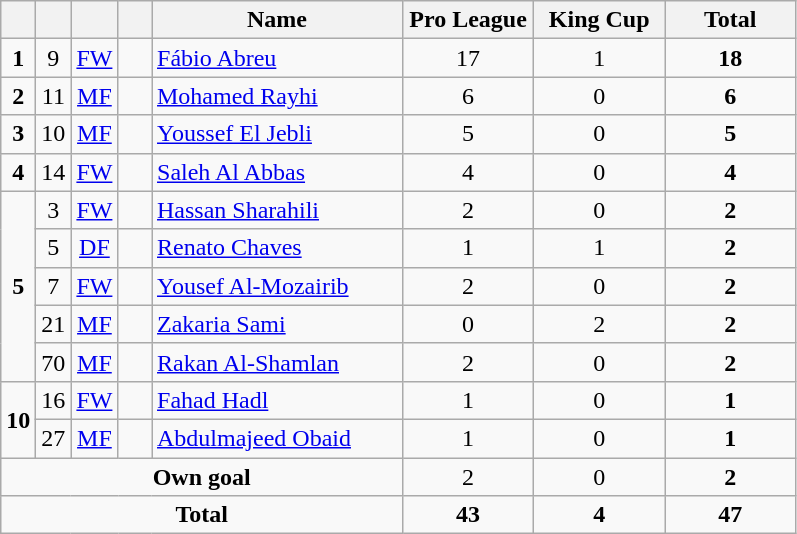<table class="wikitable" style="text-align:center">
<tr>
<th width=15></th>
<th width=15></th>
<th width=15></th>
<th width=15></th>
<th width=160>Name</th>
<th width=80>Pro League</th>
<th width=80>King Cup</th>
<th width=80>Total</th>
</tr>
<tr>
<td><strong>1</strong></td>
<td>9</td>
<td><a href='#'>FW</a></td>
<td></td>
<td align=left><a href='#'>Fábio Abreu</a></td>
<td>17</td>
<td>1</td>
<td><strong>18</strong></td>
</tr>
<tr>
<td><strong>2</strong></td>
<td>11</td>
<td><a href='#'>MF</a></td>
<td></td>
<td align=left><a href='#'>Mohamed Rayhi</a></td>
<td>6</td>
<td>0</td>
<td><strong>6</strong></td>
</tr>
<tr>
<td><strong>3</strong></td>
<td>10</td>
<td><a href='#'>MF</a></td>
<td></td>
<td align=left><a href='#'>Youssef El Jebli</a></td>
<td>5</td>
<td>0</td>
<td><strong>5</strong></td>
</tr>
<tr>
<td><strong>4</strong></td>
<td>14</td>
<td><a href='#'>FW</a></td>
<td></td>
<td align=left><a href='#'>Saleh Al Abbas</a></td>
<td>4</td>
<td>0</td>
<td><strong>4</strong></td>
</tr>
<tr>
<td rowspan=5><strong>5</strong></td>
<td>3</td>
<td><a href='#'>FW</a></td>
<td></td>
<td align=left><a href='#'>Hassan Sharahili</a></td>
<td>2</td>
<td>0</td>
<td><strong>2</strong></td>
</tr>
<tr>
<td>5</td>
<td><a href='#'>DF</a></td>
<td></td>
<td align=left><a href='#'>Renato Chaves</a></td>
<td>1</td>
<td>1</td>
<td><strong>2</strong></td>
</tr>
<tr>
<td>7</td>
<td><a href='#'>FW</a></td>
<td></td>
<td align=left><a href='#'>Yousef Al-Mozairib</a></td>
<td>2</td>
<td>0</td>
<td><strong>2</strong></td>
</tr>
<tr>
<td>21</td>
<td><a href='#'>MF</a></td>
<td></td>
<td align=left><a href='#'>Zakaria Sami</a></td>
<td>0</td>
<td>2</td>
<td><strong>2</strong></td>
</tr>
<tr>
<td>70</td>
<td><a href='#'>MF</a></td>
<td></td>
<td align=left><a href='#'>Rakan Al-Shamlan</a></td>
<td>2</td>
<td>0</td>
<td><strong>2</strong></td>
</tr>
<tr>
<td rowspan=2><strong>10</strong></td>
<td>16</td>
<td><a href='#'>FW</a></td>
<td></td>
<td align=left><a href='#'>Fahad Hadl</a></td>
<td>1</td>
<td>0</td>
<td><strong>1</strong></td>
</tr>
<tr>
<td>27</td>
<td><a href='#'>MF</a></td>
<td></td>
<td align=left><a href='#'>Abdulmajeed Obaid</a></td>
<td>1</td>
<td>0</td>
<td><strong>1</strong></td>
</tr>
<tr>
<td colspan=5><strong>Own goal</strong></td>
<td>2</td>
<td>0</td>
<td><strong>2</strong></td>
</tr>
<tr>
<td colspan=5><strong>Total</strong></td>
<td><strong>43</strong></td>
<td><strong>4</strong></td>
<td><strong>47</strong></td>
</tr>
</table>
